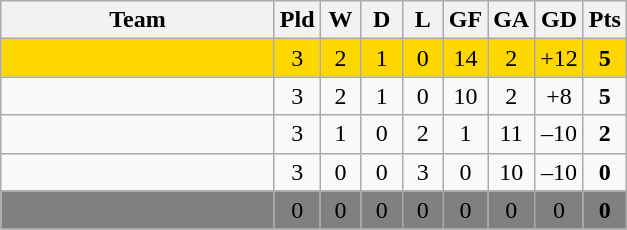<table class="wikitable" style="text-align:center;">
<tr>
<th width=175>Team</th>
<th width=20 abbr="Played">Pld</th>
<th width=20 abbr="Won">W</th>
<th width=20 abbr="Drawn">D</th>
<th width=20 abbr="Lost">L</th>
<th width=20 abbr="Goals for">GF</th>
<th width=20 abbr="Goals against">GA</th>
<th width=20 abbr="Goal difference">GD</th>
<th width=20 abbr="Points">Pts</th>
</tr>
<tr bgcolor=gold>
<td align=left></td>
<td>3</td>
<td>2</td>
<td>1</td>
<td>0</td>
<td>14</td>
<td>2</td>
<td>+12</td>
<td><strong>5</strong></td>
</tr>
<tr>
<td align=left></td>
<td>3</td>
<td>2</td>
<td>1</td>
<td>0</td>
<td>10</td>
<td>2</td>
<td>+8</td>
<td><strong>5</strong></td>
</tr>
<tr>
<td align=left></td>
<td>3</td>
<td>1</td>
<td>0</td>
<td>2</td>
<td>1</td>
<td>11</td>
<td>–10</td>
<td><strong>2</strong></td>
</tr>
<tr>
<td align=left></td>
<td>3</td>
<td>0</td>
<td>0</td>
<td>3</td>
<td>0</td>
<td>10</td>
<td>–10</td>
<td><strong>0</strong></td>
</tr>
<tr bgcolor=grey>
<td align=left></td>
<td>0</td>
<td>0</td>
<td>0</td>
<td>0</td>
<td>0</td>
<td>0</td>
<td>0</td>
<td><strong>0</strong></td>
</tr>
</table>
